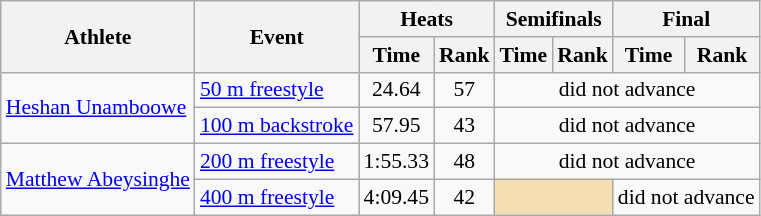<table class=wikitable style="font-size:90%">
<tr>
<th rowspan="2">Athlete</th>
<th rowspan="2">Event</th>
<th colspan="2">Heats</th>
<th colspan="2">Semifinals</th>
<th colspan="2">Final</th>
</tr>
<tr>
<th>Time</th>
<th>Rank</th>
<th>Time</th>
<th>Rank</th>
<th>Time</th>
<th>Rank</th>
</tr>
<tr>
<td rowspan="2"><a href='#'>Heshan Unamboowe</a></td>
<td><a href='#'>50 m freestyle</a></td>
<td align=center>24.64</td>
<td align=center>57</td>
<td align=center colspan=4>did not advance</td>
</tr>
<tr>
<td><a href='#'>100 m backstroke</a></td>
<td align=center>57.95</td>
<td align=center>43</td>
<td align=center colspan=4>did not advance</td>
</tr>
<tr>
<td rowspan="2"><a href='#'>Matthew Abeysinghe</a></td>
<td><a href='#'>200 m freestyle</a></td>
<td align=center>1:55.33</td>
<td align=center>48</td>
<td align=center colspan="4">did not advance</td>
</tr>
<tr>
<td><a href='#'>400 m freestyle</a></td>
<td align=center>4:09.45</td>
<td align=center>42</td>
<td colspan= 2 bgcolor="wheat"></td>
<td align=center colspan="2">did not advance</td>
</tr>
</table>
